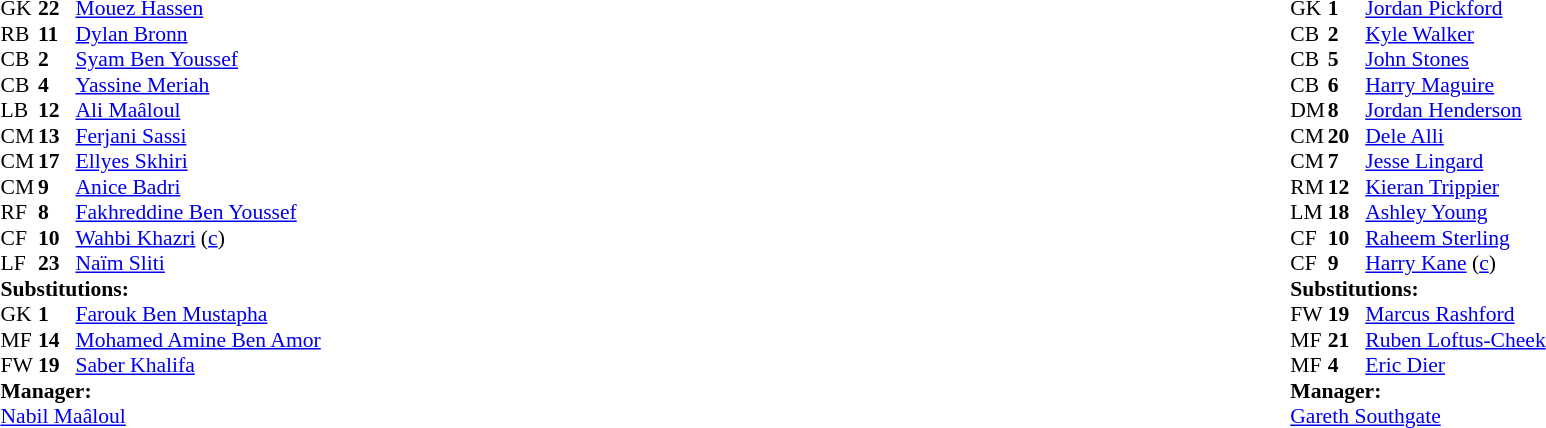<table width="100%">
<tr>
<td valign="top" width="40%"><br><table style="font-size:90%" cellspacing="0" cellpadding="0">
<tr>
<th width=25></th>
<th width=25></th>
</tr>
<tr>
<td>GK</td>
<td><strong>22</strong></td>
<td><a href='#'>Mouez Hassen</a></td>
<td></td>
<td></td>
</tr>
<tr>
<td>RB</td>
<td><strong>11</strong></td>
<td><a href='#'>Dylan Bronn</a></td>
</tr>
<tr>
<td>CB</td>
<td><strong>2</strong></td>
<td><a href='#'>Syam Ben Youssef</a></td>
</tr>
<tr>
<td>CB</td>
<td><strong>4</strong></td>
<td><a href='#'>Yassine Meriah</a></td>
</tr>
<tr>
<td>LB</td>
<td><strong>12</strong></td>
<td><a href='#'>Ali Maâloul</a></td>
</tr>
<tr>
<td>CM</td>
<td><strong>13</strong></td>
<td><a href='#'>Ferjani Sassi</a></td>
</tr>
<tr>
<td>CM</td>
<td><strong>17</strong></td>
<td><a href='#'>Ellyes Skhiri</a></td>
</tr>
<tr>
<td>CM</td>
<td><strong>9</strong></td>
<td><a href='#'>Anice Badri</a></td>
</tr>
<tr>
<td>RF</td>
<td><strong>8</strong></td>
<td><a href='#'>Fakhreddine Ben Youssef</a></td>
</tr>
<tr>
<td>CF</td>
<td><strong>10</strong></td>
<td><a href='#'>Wahbi Khazri</a> (<a href='#'>c</a>)</td>
<td></td>
<td></td>
</tr>
<tr>
<td>LF</td>
<td><strong>23</strong></td>
<td><a href='#'>Naïm Sliti</a></td>
<td></td>
<td></td>
</tr>
<tr>
<td colspan=3><strong>Substitutions:</strong></td>
</tr>
<tr>
<td>GK</td>
<td><strong>1</strong></td>
<td><a href='#'>Farouk Ben Mustapha</a></td>
<td></td>
<td></td>
</tr>
<tr>
<td>MF</td>
<td><strong>14</strong></td>
<td><a href='#'>Mohamed Amine Ben Amor</a></td>
<td></td>
<td></td>
</tr>
<tr>
<td>FW</td>
<td><strong>19</strong></td>
<td><a href='#'>Saber Khalifa</a></td>
<td></td>
<td></td>
</tr>
<tr>
<td colspan=3><strong>Manager:</strong></td>
</tr>
<tr>
<td colspan=3><a href='#'>Nabil Maâloul</a></td>
</tr>
</table>
</td>
<td valign="top"></td>
<td valign="top" width="50%"><br><table style="font-size:90%; margin:auto" cellspacing="0" cellpadding="0">
<tr>
<th width=25></th>
<th width=25></th>
</tr>
<tr>
<td>GK</td>
<td><strong>1</strong></td>
<td><a href='#'>Jordan Pickford</a></td>
</tr>
<tr>
<td>CB</td>
<td><strong>2</strong></td>
<td><a href='#'>Kyle Walker</a></td>
<td></td>
</tr>
<tr>
<td>CB</td>
<td><strong>5</strong></td>
<td><a href='#'>John Stones</a></td>
</tr>
<tr>
<td>CB</td>
<td><strong>6</strong></td>
<td><a href='#'>Harry Maguire</a></td>
</tr>
<tr>
<td>DM</td>
<td><strong>8</strong></td>
<td><a href='#'>Jordan Henderson</a></td>
</tr>
<tr>
<td>CM</td>
<td><strong>20</strong></td>
<td><a href='#'>Dele Alli</a></td>
<td></td>
<td></td>
</tr>
<tr>
<td>CM</td>
<td><strong>7</strong></td>
<td><a href='#'>Jesse Lingard</a></td>
<td></td>
<td></td>
</tr>
<tr>
<td>RM</td>
<td><strong>12</strong></td>
<td><a href='#'>Kieran Trippier</a></td>
</tr>
<tr>
<td>LM</td>
<td><strong>18</strong></td>
<td><a href='#'>Ashley Young</a></td>
</tr>
<tr>
<td>CF</td>
<td><strong>10</strong></td>
<td><a href='#'>Raheem Sterling</a></td>
<td></td>
<td></td>
</tr>
<tr>
<td>CF</td>
<td><strong>9</strong></td>
<td><a href='#'>Harry Kane</a> (<a href='#'>c</a>)</td>
</tr>
<tr>
<td colspan=3><strong>Substitutions:</strong></td>
</tr>
<tr>
<td>FW</td>
<td><strong>19</strong></td>
<td><a href='#'>Marcus Rashford</a></td>
<td></td>
<td></td>
</tr>
<tr>
<td>MF</td>
<td><strong>21</strong></td>
<td><a href='#'>Ruben Loftus-Cheek</a></td>
<td></td>
<td></td>
</tr>
<tr>
<td>MF</td>
<td><strong>4</strong></td>
<td><a href='#'>Eric Dier</a></td>
<td></td>
<td></td>
</tr>
<tr>
<td colspan=3><strong>Manager:</strong></td>
</tr>
<tr>
<td colspan=3><a href='#'>Gareth Southgate</a></td>
</tr>
</table>
</td>
</tr>
</table>
